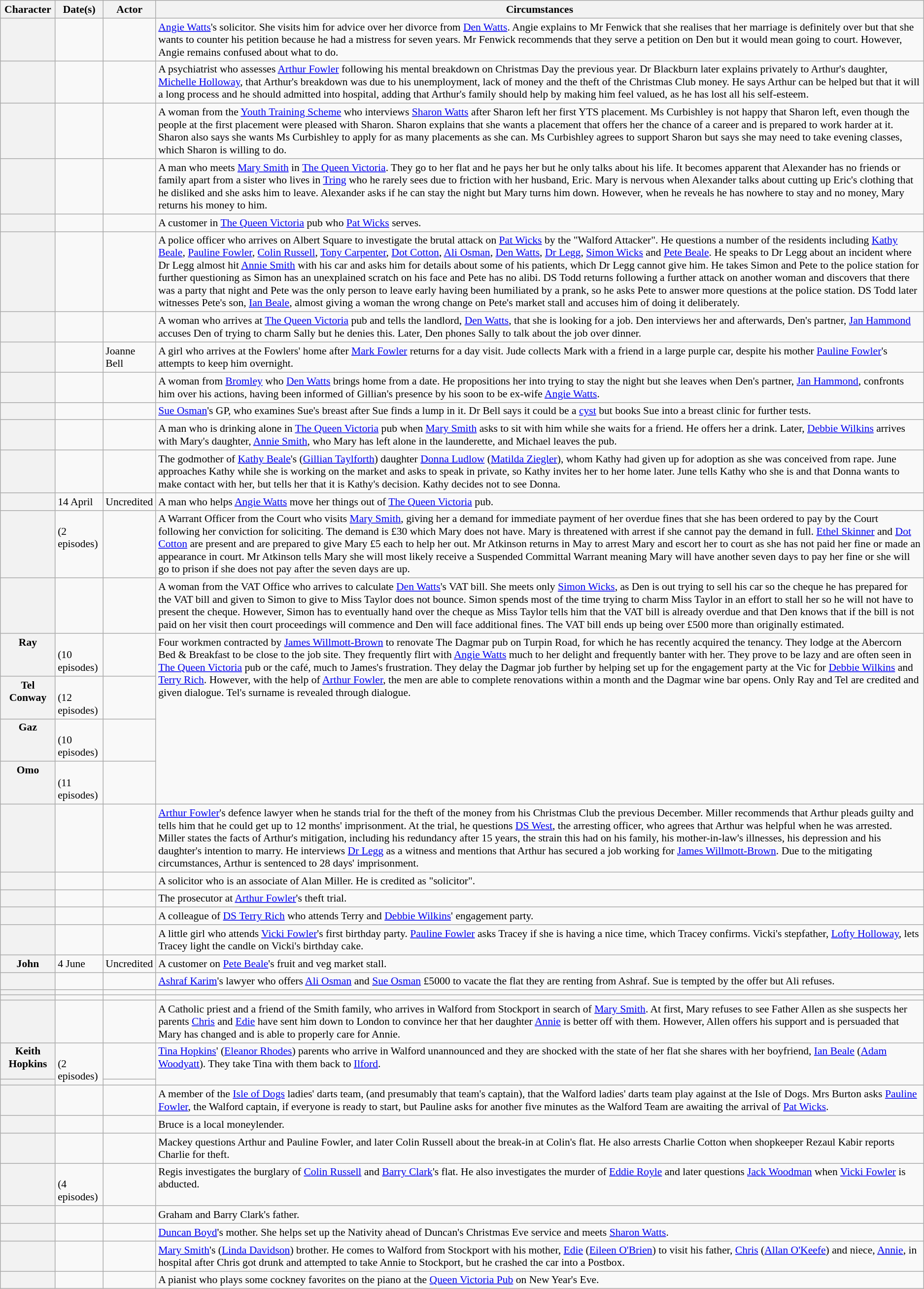<table class="wikitable plainrowheaders" style="font-size:90%">
<tr valign="top">
<th scope="col">Character</th>
<th scope="col">Date(s)</th>
<th scope="col">Actor</th>
<th scope="col">Circumstances</th>
</tr>
<tr valign="top">
<th scope="row"></th>
<td></td>
<td></td>
<td><a href='#'>Angie Watts</a>'s solicitor. She visits him for advice over her divorce from <a href='#'>Den Watts</a>. Angie explains to Mr Fenwick that she realises that her marriage is definitely over but that she wants to counter his petition because he had a mistress for seven years. Mr Fenwick recommends that they serve a petition on Den but it would mean going to court. However, Angie remains confused about what to do.</td>
</tr>
<tr valign="top">
<th scope="row"></th>
<td></td>
<td></td>
<td>A psychiatrist who assesses <a href='#'>Arthur Fowler</a> following his mental breakdown on Christmas Day the previous year. Dr Blackburn later explains privately to Arthur's daughter, <a href='#'>Michelle Holloway</a>, that Arthur's breakdown was due to his unemployment, lack of money and the theft of the Christmas Club money. He says Arthur can be helped but that it will a long process and he should admitted into hospital, adding that Arthur's family should help by making him feel valued, as he has lost all his self-esteem.</td>
</tr>
<tr valign="top">
<th scope="row"></th>
<td></td>
<td></td>
<td>A woman from the <a href='#'>Youth Training Scheme</a> who interviews <a href='#'>Sharon Watts</a> after Sharon left her first YTS placement. Ms Curbishley is not happy that Sharon left, even though the people at the first placement were pleased with Sharon. Sharon explains that she wants a placement that offers her the chance of a career and is prepared to work harder at it. Sharon also says she wants Ms Curbishley to apply for as many placements as she can. Ms Curbishley agrees to support Sharon but says she may need to take evening classes, which Sharon is willing to do.</td>
</tr>
<tr valign="top">
<th scope="row"></th>
<td></td>
<td></td>
<td>A man who meets <a href='#'>Mary Smith</a> in <a href='#'>The Queen Victoria</a>. They go to her flat and he pays her but he only talks about his life. It becomes apparent that Alexander has no friends or family apart from a sister who lives in <a href='#'>Tring</a> who he rarely sees due to friction with her husband, Eric. Mary is nervous when Alexander talks about cutting up Eric's clothing that he disliked and she asks him to leave. Alexander asks if he can stay the night but Mary turns him down. However, when he reveals he has nowhere to stay and no money, Mary returns his money to him.</td>
</tr>
<tr valign="top">
<th scope="row"></th>
<td></td>
<td></td>
<td>A customer in <a href='#'>The Queen Victoria</a> pub who <a href='#'>Pat Wicks</a> serves.</td>
</tr>
<tr valign="top">
<th scope="row"></th>
<td></td>
<td></td>
<td>A police officer who arrives on Albert Square to investigate the brutal attack on <a href='#'>Pat Wicks</a> by the "Walford Attacker". He questions a number of the residents including <a href='#'>Kathy Beale</a>, <a href='#'>Pauline Fowler</a>, <a href='#'>Colin Russell</a>, <a href='#'>Tony Carpenter</a>, <a href='#'>Dot Cotton</a>, <a href='#'>Ali Osman</a>, <a href='#'>Den Watts</a>, <a href='#'>Dr Legg</a>, <a href='#'>Simon Wicks</a> and <a href='#'>Pete Beale</a>. He speaks to Dr Legg about an incident where Dr Legg almost hit <a href='#'>Annie Smith</a> with his car and asks him for details about some of his patients, which Dr Legg cannot give him. He takes Simon and Pete to the police station for further questioning as Simon has an unexplained scratch on his face and Pete has no alibi. DS Todd returns following a further attack on another woman and discovers that there was a party that night and Pete was the only person to leave early having been humiliated by a prank, so he asks Pete to answer more questions at the police station. DS Todd later witnesses Pete's son, <a href='#'>Ian Beale</a>, almost giving a woman the wrong change on Pete's market stall and accuses him of doing it deliberately.</td>
</tr>
<tr valign="top">
<th scope="row"></th>
<td></td>
<td></td>
<td>A woman who arrives at <a href='#'>The Queen Victoria</a> pub and tells the landlord, <a href='#'>Den Watts</a>, that she is looking for a job. Den interviews her and afterwards, Den's partner, <a href='#'>Jan Hammond</a> accuses Den of trying to charm Sally but he denies this. Later, Den phones Sally to talk about the job over dinner.</td>
</tr>
<tr valign="top">
<th scope="row"></th>
<td></td>
<td>Joanne Bell</td>
<td>A girl who arrives at the Fowlers' home after <a href='#'>Mark Fowler</a> returns for a day visit. Jude collects Mark with a friend in a large purple car, despite his mother <a href='#'>Pauline Fowler</a>'s attempts to keep him overnight.</td>
</tr>
<tr valign="top">
<th scope="row"></th>
<td></td>
<td></td>
<td>A woman from <a href='#'>Bromley</a> who <a href='#'>Den Watts</a> brings home from a date. He propositions her into trying to stay the night but she leaves when Den's partner, <a href='#'>Jan Hammond</a>, confronts him over his actions, having been informed of Gillian's presence by his soon to be ex-wife <a href='#'>Angie Watts</a>.</td>
</tr>
<tr valign="top">
<th scope="row"></th>
<td></td>
<td></td>
<td><a href='#'>Sue Osman</a>'s GP, who examines Sue's breast after Sue finds a lump in it. Dr Bell says it could be a <a href='#'>cyst</a> but books Sue into a breast clinic for further tests.</td>
</tr>
<tr valign="top">
<th scope="row"></th>
<td></td>
<td></td>
<td>A man who is drinking alone in <a href='#'>The Queen Victoria</a> pub when <a href='#'>Mary Smith</a> asks to sit with him while she waits for a friend. He offers her a drink. Later, <a href='#'>Debbie Wilkins</a> arrives with Mary's daughter, <a href='#'>Annie Smith</a>, who Mary has left alone in the launderette, and Michael leaves the pub.</td>
</tr>
<tr valign="top">
<th scope="row"></th>
<td></td>
<td></td>
<td>The godmother of <a href='#'>Kathy Beale</a>'s (<a href='#'>Gillian Taylforth</a>) daughter <a href='#'>Donna Ludlow</a> (<a href='#'>Matilda Ziegler</a>), whom Kathy had given up for adoption as she was conceived from rape. June approaches Kathy while she is working on the market and asks to speak in private, so Kathy invites her to her home later. June tells Kathy who she is and that Donna wants to make contact with her, but tells her that it is Kathy's decision. Kathy decides not to see Donna.</td>
</tr>
<tr valign="top">
<th scope="row"></th>
<td>14 April</td>
<td>Uncredited</td>
<td>A man who helps <a href='#'>Angie Watts</a> move her things out of <a href='#'>The Queen Victoria</a> pub.</td>
</tr>
<tr valign="top">
<th scope="row"></th>
<td><br>(2 episodes)</td>
<td></td>
<td>A Warrant Officer from the Court who visits <a href='#'>Mary Smith</a>, giving her a demand for immediate payment of her overdue fines that she has been ordered to pay by the Court following her conviction for soliciting. The demand is £30 which Mary does not have. Mary is threatened with arrest if she cannot pay the demand in full. <a href='#'>Ethel Skinner</a> and <a href='#'>Dot Cotton</a> are present and are prepared to give Mary £5 each to help her out. Mr Atkinson returns in May to arrest Mary and escort her to court as she has not paid her fine or made an appearance in court. Mr Atkinson tells Mary she will most likely receive a Suspended Committal Warrant meaning Mary will have another seven days to pay her fine or she will go to prison if she does not pay after the seven days are up.</td>
</tr>
<tr valign="top">
<th scope="row"></th>
<td></td>
<td></td>
<td>A woman from the VAT Office who arrives to calculate <a href='#'>Den Watts</a>'s VAT bill. She meets only <a href='#'>Simon Wicks</a>, as Den is out trying to sell his car so the cheque he has prepared for the VAT bill and given to Simon to give to Miss Taylor does not bounce. Simon spends most of the time trying to charm Miss Taylor in an effort to stall her so he will not have to present the cheque. However, Simon has to eventually hand over the cheque as Miss Taylor tells him that the VAT bill is already overdue and that Den knows that if the bill is not paid on her visit then court proceedings will commence and Den will face additional fines. The VAT bill ends up being over £500 more than originally estimated.</td>
</tr>
<tr valign="top">
<th scope="row">Ray </th>
<td><br>(10 episodes)</td>
<td></td>
<td rowspan="4">Four workmen contracted by <a href='#'>James Willmott-Brown</a> to renovate The Dagmar pub on Turpin Road, for which he has recently acquired the tenancy. They lodge at the Abercorn Bed & Breakfast to be close to the job site. They frequently flirt with <a href='#'>Angie Watts</a> much to her delight and frequently banter with her. They prove to be lazy and are often seen in <a href='#'>The Queen Victoria</a> pub or the café, much to James's frustration. They delay the Dagmar job further by helping set up for the engagement party at the Vic for <a href='#'>Debbie Wilkins</a> and <a href='#'>Terry Rich</a>. However, with the help of <a href='#'>Arthur Fowler</a>, the men are able to complete renovations within a month and the Dagmar wine bar opens. Only Ray and Tel are credited and given dialogue. Tel's surname is revealed through dialogue.</td>
</tr>
<tr valign="top">
<th scope="row">Tel Conway</th>
<td><br>(12 episodes)</td>
<td></td>
</tr>
<tr valign="top">
<th scope="row">Gaz</th>
<td><br>(10 episodes)</td>
<td></td>
</tr>
<tr valign="top">
<th scope="row">Omo</th>
<td><br>(11 episodes)</td>
<td></td>
</tr>
<tr valign="top">
<th scope="row"></th>
<td></td>
<td></td>
<td><a href='#'>Arthur Fowler</a>'s defence lawyer when he stands trial for the theft of the money from his Christmas Club the previous December. Miller recommends that Arthur pleads guilty and tells him that he could get up to 12 months' imprisonment. At the trial, he questions <a href='#'>DS West</a>, the arresting officer, who agrees that Arthur was helpful when he was arrested. Miller states the facts of Arthur's mitigation, including his redundancy after 15 years, the strain this had on his family, his mother-in-law's illnesses, his depression and his daughter's intention to marry. He interviews <a href='#'>Dr Legg</a> as a witness and mentions that Arthur has secured a job working for <a href='#'>James Willmott-Brown</a>. Due to the mitigating circumstances, Arthur is sentenced to 28 days' imprisonment.</td>
</tr>
<tr valign="top">
<th scope="row"></th>
<td></td>
<td></td>
<td>A solicitor who is an associate of Alan Miller. He is credited as "solicitor".</td>
</tr>
<tr valign="top">
<th scope="row"></th>
<td></td>
<td></td>
<td>The prosecutor at <a href='#'>Arthur Fowler</a>'s theft trial.</td>
</tr>
<tr valign="top">
<th scope="row"></th>
<td></td>
<td></td>
<td>A colleague of <a href='#'>DS Terry Rich</a> who attends Terry and <a href='#'>Debbie Wilkins</a>' engagement party.</td>
</tr>
<tr valign="top">
<th scope="row"></th>
<td></td>
<td></td>
<td>A little girl who attends <a href='#'>Vicki Fowler</a>'s first birthday party. <a href='#'>Pauline Fowler</a> asks Tracey if she is having a nice time, which Tracey confirms. Vicki's stepfather, <a href='#'>Lofty Holloway</a>, lets Tracey light the candle on Vicki's birthday cake.</td>
</tr>
<tr valign="top">
<th scope="row">John</th>
<td>4 June</td>
<td>Uncredited</td>
<td>A customer on <a href='#'>Pete Beale</a>'s fruit and veg market stall.</td>
</tr>
<tr valign="top">
<th scope="row"></th>
<td></td>
<td></td>
<td><a href='#'>Ashraf Karim</a>'s lawyer who offers <a href='#'>Ali Osman</a> and <a href='#'>Sue Osman</a> £5000 to vacate the flat they are renting from Ashraf. Sue is tempted by the offer but Ali refuses.</td>
</tr>
<tr valign="top">
<th scope="row"></th>
<td></td>
<td></td>
<td></td>
</tr>
<tr valign="top">
<th scope="row"></th>
<td></td>
<td></td>
<td></td>
</tr>
<tr valign="top">
<th scope="row"></th>
<td></td>
<td></td>
<td>A Catholic priest and a friend of the Smith family, who arrives in Walford from Stockport in search of <a href='#'>Mary Smith</a>. At first, Mary refuses to see Father Allen as she suspects her parents <a href='#'>Chris</a> and <a href='#'>Edie</a> have sent him down to London to convince her that her daughter <a href='#'>Annie</a> is better off with them. However, Allen offers his support and is persuaded that Mary has changed and is able to properly care for Annie.</td>
</tr>
<tr valign="top">
<th scope="row">Keith Hopkins</th>
<td rowspan="2"><br>(2 episodes)</td>
<td></td>
<td rowspan="2"><a href='#'>Tina Hopkins</a>' (<a href='#'>Eleanor Rhodes</a>) parents who arrive in Walford unannounced and they are shocked with the state of her flat she shares with her boyfriend, <a href='#'>Ian Beale</a> (<a href='#'>Adam Woodyatt</a>). They take Tina with them back to <a href='#'>Ilford</a>.</td>
</tr>
<tr valign="top">
<th scope="row"></th>
<td></td>
</tr>
<tr valign="top">
<th scope="row"></th>
<td></td>
<td></td>
<td>A member of the <a href='#'>Isle of Dogs</a> ladies' darts team, (and presumably that team's captain), that the Walford ladies' darts team play against at the Isle of Dogs. Mrs Burton asks <a href='#'>Pauline Fowler</a>, the Walford captain, if everyone is ready to start, but Pauline asks for another five minutes as the Walford Team are awaiting the arrival of <a href='#'>Pat Wicks</a>.</td>
</tr>
<tr valign="top">
<th scope="row"></th>
<td></td>
<td></td>
<td>Bruce is a local moneylender.</td>
</tr>
<tr valign="top">
<th scope="row"></th>
<td></td>
<td></td>
<td>Mackey questions Arthur and Pauline Fowler, and later Colin Russell about the break-in at Colin's flat. He also arrests Charlie Cotton when shopkeeper Rezaul Kabir reports Charlie for theft.</td>
</tr>
<tr valign="top">
<th scope="row"></th>
<td><br>(4 episodes)</td>
<td></td>
<td>Regis investigates the burglary of <a href='#'>Colin Russell</a> and <a href='#'>Barry Clark</a>'s flat. He also investigates the murder of <a href='#'>Eddie Royle</a> and later  questions <a href='#'>Jack Woodman</a> when <a href='#'>Vicki Fowler</a> is abducted.</td>
</tr>
<tr valign="top">
<th scope="row"></th>
<td></td>
<td></td>
<td>Graham and Barry Clark's father.</td>
</tr>
<tr valign="top">
<th scope="row"></th>
<td></td>
<td></td>
<td><a href='#'>Duncan Boyd</a>'s mother. She helps set up the Nativity ahead of Duncan's Christmas Eve service and meets <a href='#'>Sharon Watts</a>.</td>
</tr>
<tr valign="top">
<th scope="row"></th>
<td></td>
<td></td>
<td><a href='#'>Mary Smith</a>'s (<a href='#'>Linda Davidson</a>) brother. He comes to Walford from Stockport with his mother, <a href='#'>Edie</a> (<a href='#'>Eileen O'Brien</a>) to visit his father, <a href='#'>Chris</a> (<a href='#'>Allan O'Keefe</a>) and niece, <a href='#'>Annie</a>, in hospital after Chris got drunk and attempted to take Annie to Stockport, but he crashed the car into a Postbox.</td>
</tr>
<tr valign="top">
<th scope="row"></th>
<td></td>
<td></td>
<td>A pianist who plays some cockney favorites on the piano at the <a href='#'>Queen Victoria Pub</a> on New Year's Eve.</td>
</tr>
</table>
